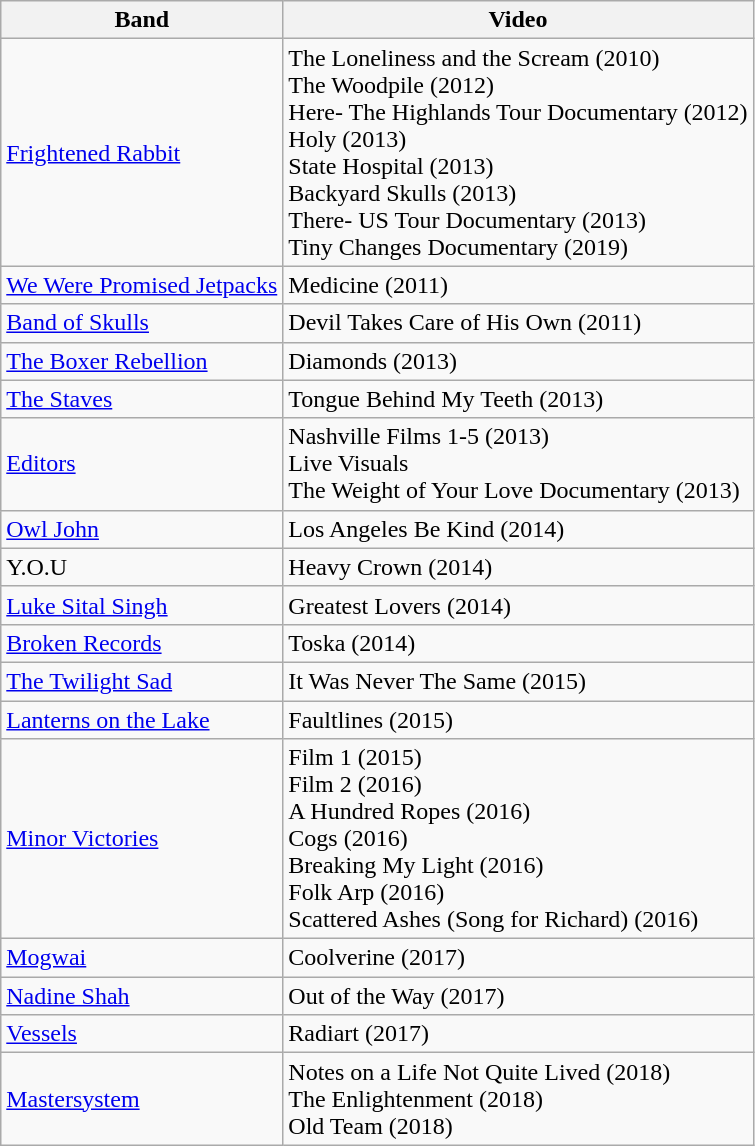<table class="wikitable">
<tr>
<th>Band</th>
<th>Video</th>
</tr>
<tr>
<td><a href='#'>Frightened Rabbit</a></td>
<td>The Loneliness and the Scream (2010)<br>The Woodpile (2012)<br>Here- The Highlands Tour Documentary (2012)<br>Holy (2013)<br>State Hospital (2013)<br>Backyard Skulls (2013)<br>There- US Tour Documentary (2013)<br>Tiny Changes Documentary (2019)</td>
</tr>
<tr>
<td><a href='#'>We Were Promised Jetpacks</a></td>
<td>Medicine (2011)</td>
</tr>
<tr>
<td><a href='#'>Band of Skulls</a></td>
<td>Devil Takes Care of His Own (2011)</td>
</tr>
<tr>
<td><a href='#'>The Boxer Rebellion</a></td>
<td>Diamonds (2013)</td>
</tr>
<tr>
<td><a href='#'>The Staves</a></td>
<td>Tongue Behind My Teeth (2013)</td>
</tr>
<tr>
<td><a href='#'>Editors</a></td>
<td>Nashville Films 1-5 (2013)<br>Live Visuals<br>The Weight of Your Love Documentary (2013)</td>
</tr>
<tr>
<td><a href='#'>Owl John</a></td>
<td>Los Angeles Be Kind (2014)</td>
</tr>
<tr>
<td>Y.O.U</td>
<td>Heavy Crown (2014)</td>
</tr>
<tr>
<td><a href='#'>Luke Sital Singh</a></td>
<td>Greatest Lovers (2014)</td>
</tr>
<tr>
<td><a href='#'>Broken Records</a></td>
<td>Toska (2014)</td>
</tr>
<tr>
<td><a href='#'>The Twilight Sad</a></td>
<td>It Was Never The Same (2015)</td>
</tr>
<tr>
<td><a href='#'>Lanterns on the Lake</a></td>
<td>Faultlines (2015)</td>
</tr>
<tr>
<td><a href='#'>Minor Victories</a></td>
<td>Film 1 (2015)<br>Film 2 (2016)<br>A Hundred Ropes (2016)<br>Cogs (2016)<br>Breaking My Light (2016)<br>Folk Arp (2016)<br>Scattered Ashes (Song for Richard) (2016)</td>
</tr>
<tr>
<td><a href='#'>Mogwai</a></td>
<td>Coolverine (2017)</td>
</tr>
<tr>
<td><a href='#'>Nadine Shah</a></td>
<td>Out of the Way (2017)</td>
</tr>
<tr>
<td><a href='#'>Vessels</a></td>
<td>Radiart (2017)</td>
</tr>
<tr>
<td><a href='#'>Mastersystem</a></td>
<td>Notes on a Life Not Quite Lived (2018)<br>The Enlightenment (2018)<br>Old Team (2018)</td>
</tr>
</table>
